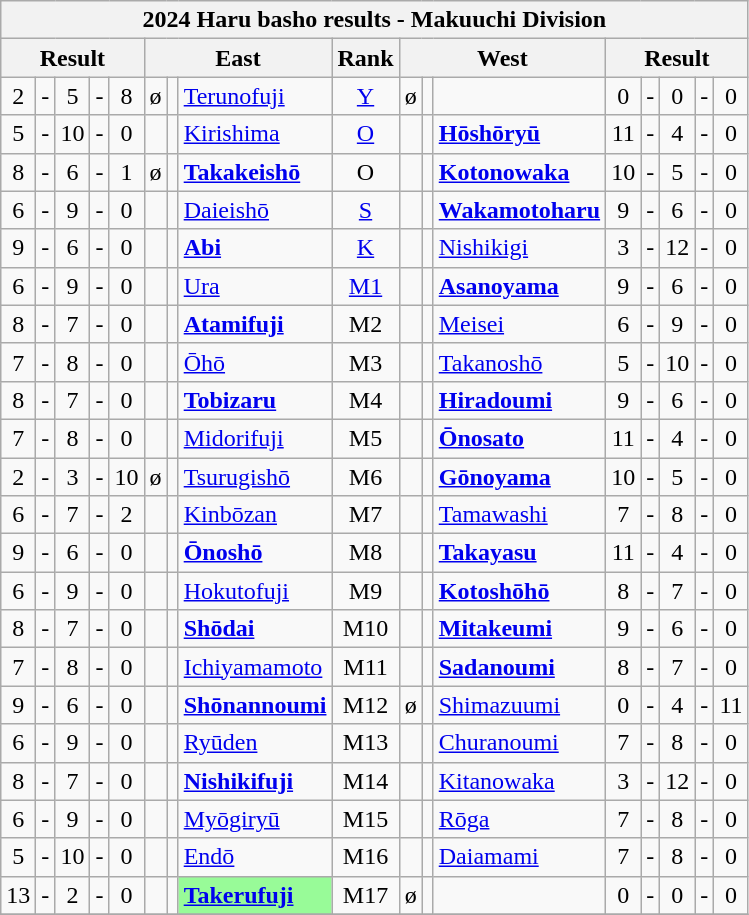<table class="wikitable" style="text-align:center">
<tr>
<th colspan="17">2024 Haru basho results - Makuuchi Division</th>
</tr>
<tr>
<th colspan="5">Result</th>
<th colspan="3">East</th>
<th>Rank</th>
<th colspan="3">West</th>
<th colspan="5">Result</th>
</tr>
<tr>
<td>2</td>
<td>-</td>
<td>5</td>
<td>-</td>
<td>8</td>
<td>ø</td>
<td></td>
<td style="text-align:left;"><a href='#'>Terunofuji</a></td>
<td><a href='#'>Y</a></td>
<td>ø</td>
<td></td>
<td></td>
<td>0</td>
<td>-</td>
<td>0</td>
<td>-</td>
<td>0</td>
</tr>
<tr>
<td>5</td>
<td>-</td>
<td>10</td>
<td>-</td>
<td>0</td>
<td></td>
<td></td>
<td style="text-align:left;"><a href='#'>Kirishima</a></td>
<td><a href='#'>O</a></td>
<td></td>
<td></td>
<td style="text-align:left;"><strong><a href='#'>Hōshōryū</a></strong></td>
<td>11</td>
<td>-</td>
<td>4</td>
<td>-</td>
<td>0</td>
</tr>
<tr>
<td>8</td>
<td>-</td>
<td>6</td>
<td>-</td>
<td>1</td>
<td>ø</td>
<td></td>
<td style="text-align:left;"><strong><a href='#'>Takakeishō</a></strong></td>
<td>O</td>
<td></td>
<td></td>
<td style="text-align:left;"><strong><a href='#'>Kotonowaka</a></strong></td>
<td>10</td>
<td>-</td>
<td>5</td>
<td>-</td>
<td>0</td>
</tr>
<tr>
<td>6</td>
<td>-</td>
<td>9</td>
<td>-</td>
<td>0</td>
<td></td>
<td></td>
<td style="text-align:left;"><a href='#'>Daieishō</a></td>
<td><a href='#'>S</a></td>
<td></td>
<td></td>
<td style="text-align:left;"><strong><a href='#'>Wakamotoharu</a></strong></td>
<td>9</td>
<td>-</td>
<td>6</td>
<td>-</td>
<td>0</td>
</tr>
<tr>
<td>9</td>
<td>-</td>
<td>6</td>
<td>-</td>
<td>0</td>
<td></td>
<td></td>
<td style="text-align:left;"><strong><a href='#'>Abi</a></strong></td>
<td><a href='#'>K</a></td>
<td></td>
<td></td>
<td style="text-align:left;"><a href='#'>Nishikigi</a></td>
<td>3</td>
<td>-</td>
<td>12</td>
<td>-</td>
<td>0</td>
</tr>
<tr>
<td>6</td>
<td>-</td>
<td>9</td>
<td>-</td>
<td>0</td>
<td></td>
<td></td>
<td style="text-align:left;"><a href='#'>Ura</a></td>
<td><a href='#'>M1</a></td>
<td></td>
<td></td>
<td style="text-align:left;"><strong><a href='#'>Asanoyama</a></strong></td>
<td>9</td>
<td>-</td>
<td>6</td>
<td>-</td>
<td>0</td>
</tr>
<tr>
<td>8</td>
<td>-</td>
<td>7</td>
<td>-</td>
<td>0</td>
<td></td>
<td></td>
<td style="text-align:left;"><strong><a href='#'>Atamifuji</a></strong></td>
<td>M2</td>
<td></td>
<td></td>
<td style="text-align:left;"><a href='#'>Meisei</a></td>
<td>6</td>
<td>-</td>
<td>9</td>
<td>-</td>
<td>0</td>
</tr>
<tr>
<td>7</td>
<td>-</td>
<td>8</td>
<td>-</td>
<td>0</td>
<td></td>
<td></td>
<td style="text-align:left;"><a href='#'>Ōhō</a></td>
<td>M3</td>
<td></td>
<td></td>
<td style="text-align:left;"><a href='#'>Takanoshō</a></td>
<td>5</td>
<td>-</td>
<td>10</td>
<td>-</td>
<td>0</td>
</tr>
<tr>
<td>8</td>
<td>-</td>
<td>7</td>
<td>-</td>
<td>0</td>
<td></td>
<td></td>
<td style="text-align:left;"><strong><a href='#'>Tobizaru</a></strong></td>
<td>M4</td>
<td></td>
<td></td>
<td style="text-align:left;"><strong><a href='#'>Hiradoumi</a></strong></td>
<td>9</td>
<td>-</td>
<td>6</td>
<td>-</td>
<td>0</td>
</tr>
<tr>
<td>7</td>
<td>-</td>
<td>8</td>
<td>-</td>
<td>0</td>
<td></td>
<td></td>
<td style="text-align:left;"><a href='#'>Midorifuji</a></td>
<td>M5</td>
<td></td>
<td></td>
<td style="text-align:left;"><strong><a href='#'>Ōnosato</a></strong></td>
<td>11</td>
<td>-</td>
<td>4</td>
<td>-</td>
<td>0</td>
</tr>
<tr>
<td>2</td>
<td>-</td>
<td>3</td>
<td>-</td>
<td>10</td>
<td>ø</td>
<td></td>
<td style="text-align:left;"><a href='#'>Tsurugishō</a></td>
<td>M6</td>
<td></td>
<td></td>
<td style="text-align:left;"><strong><a href='#'>Gōnoyama</a></strong></td>
<td>10</td>
<td>-</td>
<td>5</td>
<td>-</td>
<td>0</td>
</tr>
<tr>
<td>6</td>
<td>-</td>
<td>7</td>
<td>-</td>
<td>2</td>
<td></td>
<td></td>
<td style="text-align:left;"><a href='#'>Kinbōzan</a></td>
<td>M7</td>
<td></td>
<td></td>
<td style="text-align:left;"><a href='#'>Tamawashi</a></td>
<td>7</td>
<td>-</td>
<td>8</td>
<td>-</td>
<td>0</td>
</tr>
<tr>
<td>9</td>
<td>-</td>
<td>6</td>
<td>-</td>
<td>0</td>
<td></td>
<td></td>
<td style="text-align:left;"><strong><a href='#'>Ōnoshō</a></strong></td>
<td>M8</td>
<td></td>
<td></td>
<td style="text-align:left;"><strong><a href='#'>Takayasu</a></strong></td>
<td>11</td>
<td>-</td>
<td>4</td>
<td>-</td>
<td>0</td>
</tr>
<tr>
<td>6</td>
<td>-</td>
<td>9</td>
<td>-</td>
<td>0</td>
<td></td>
<td></td>
<td style="text-align:left;"><a href='#'>Hokutofuji</a></td>
<td>M9</td>
<td></td>
<td></td>
<td style="text-align:left;"><strong><a href='#'>Kotoshōhō</a></strong></td>
<td>8</td>
<td>-</td>
<td>7</td>
<td>-</td>
<td>0</td>
</tr>
<tr>
<td>8</td>
<td>-</td>
<td>7</td>
<td>-</td>
<td>0</td>
<td></td>
<td></td>
<td style="text-align:left;"><strong><a href='#'>Shōdai</a></strong></td>
<td>M10</td>
<td></td>
<td></td>
<td style="text-align:left;"><strong><a href='#'>Mitakeumi</a></strong></td>
<td>9</td>
<td>-</td>
<td>6</td>
<td>-</td>
<td>0</td>
</tr>
<tr>
<td>7</td>
<td>-</td>
<td>8</td>
<td>-</td>
<td>0</td>
<td></td>
<td></td>
<td style="text-align:left;"><a href='#'>Ichiyamamoto</a></td>
<td>M11</td>
<td></td>
<td></td>
<td style="text-align:left;"><strong><a href='#'>Sadanoumi</a></strong></td>
<td>8</td>
<td>-</td>
<td>7</td>
<td>-</td>
<td>0</td>
</tr>
<tr>
<td>9</td>
<td>-</td>
<td>6</td>
<td>-</td>
<td>0</td>
<td></td>
<td></td>
<td style="text-align:left;"><strong><a href='#'>Shōnannoumi</a></strong></td>
<td>M12</td>
<td>ø</td>
<td></td>
<td style="text-align:left;"><a href='#'>Shimazuumi</a></td>
<td>0</td>
<td>-</td>
<td>4</td>
<td>-</td>
<td>11</td>
</tr>
<tr>
<td>6</td>
<td>-</td>
<td>9</td>
<td>-</td>
<td>0</td>
<td></td>
<td></td>
<td style="text-align:left;"><a href='#'>Ryūden</a></td>
<td>M13</td>
<td></td>
<td></td>
<td style="text-align:left;"><a href='#'>Churanoumi</a></td>
<td>7</td>
<td>-</td>
<td>8</td>
<td>-</td>
<td>0</td>
</tr>
<tr>
<td>8</td>
<td>-</td>
<td>7</td>
<td>-</td>
<td>0</td>
<td></td>
<td></td>
<td style="text-align:left;"><strong><a href='#'>Nishikifuji</a></strong></td>
<td>M14</td>
<td></td>
<td></td>
<td style="text-align:left;"><a href='#'>Kitanowaka</a></td>
<td>3</td>
<td>-</td>
<td>12</td>
<td>-</td>
<td>0</td>
</tr>
<tr>
<td>6</td>
<td>-</td>
<td>9</td>
<td>-</td>
<td>0</td>
<td></td>
<td></td>
<td style="text-align:left;"><a href='#'>Myōgiryū</a></td>
<td>M15</td>
<td></td>
<td></td>
<td style="text-align:left;"><a href='#'>Rōga</a></td>
<td>7</td>
<td>-</td>
<td>8</td>
<td>-</td>
<td>0</td>
</tr>
<tr>
<td>5</td>
<td>-</td>
<td>10</td>
<td>-</td>
<td>0</td>
<td></td>
<td></td>
<td style="text-align:left;"><a href='#'>Endō</a></td>
<td>M16</td>
<td></td>
<td></td>
<td style="text-align:left;"><a href='#'>Daiamami</a></td>
<td>7</td>
<td>-</td>
<td>8</td>
<td>-</td>
<td>0</td>
</tr>
<tr>
<td>13</td>
<td>-</td>
<td>2</td>
<td>-</td>
<td>0</td>
<td></td>
<td></td>
<td style="text-align:left;background: PaleGreen;"><strong><a href='#'>Takerufuji</a></strong></td>
<td>M17</td>
<td>ø</td>
<td></td>
<td></td>
<td>0</td>
<td>-</td>
<td>0</td>
<td>-</td>
<td>0</td>
</tr>
<tr>
</tr>
</table>
